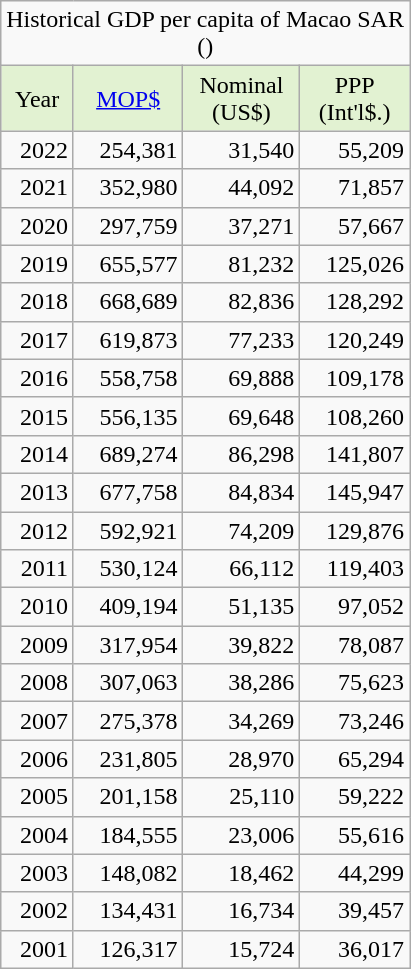<table class=wikitable>
<tr align=center>
<td colspan=4>Historical GDP per capita of Macao SAR <br>()</td>
</tr>
<tr align=center bgcolor=#E2F2D2>
<td>Year</td>
<td><a href='#'>MOP$</a></td>
<td>Nominal<br>(US$)</td>
<td>PPP<br>(Int'l$.)</td>
</tr>
<tr align=right>
<td>2022</td>
<td>254,381</td>
<td>31,540</td>
<td>55,209</td>
</tr>
<tr align=right>
<td>2021</td>
<td>352,980</td>
<td>44,092</td>
<td>71,857</td>
</tr>
<tr align=right>
<td>2020</td>
<td>297,759</td>
<td>37,271</td>
<td>57,667</td>
</tr>
<tr align=right>
<td>2019</td>
<td>655,577</td>
<td>81,232</td>
<td>125,026</td>
</tr>
<tr align=right>
<td>2018</td>
<td>668,689</td>
<td>82,836</td>
<td>128,292</td>
</tr>
<tr align=right>
<td>2017</td>
<td>619,873</td>
<td>77,233</td>
<td>120,249</td>
</tr>
<tr align=right>
<td>2016</td>
<td>558,758</td>
<td>69,888</td>
<td>109,178</td>
</tr>
<tr align=right>
<td>2015</td>
<td>556,135</td>
<td>69,648</td>
<td>108,260</td>
</tr>
<tr align=right>
<td>2014</td>
<td>689,274</td>
<td>86,298</td>
<td>141,807</td>
</tr>
<tr align=right>
<td>2013</td>
<td>677,758</td>
<td>84,834</td>
<td>145,947</td>
</tr>
<tr align=right>
<td>2012</td>
<td>592,921</td>
<td>74,209</td>
<td>129,876</td>
</tr>
<tr align=right>
<td>2011</td>
<td>530,124</td>
<td>66,112</td>
<td>119,403</td>
</tr>
<tr align=right>
<td>2010</td>
<td>409,194</td>
<td>51,135</td>
<td>97,052</td>
</tr>
<tr align=right>
<td>2009</td>
<td>317,954</td>
<td>39,822</td>
<td>78,087</td>
</tr>
<tr align=right>
<td>2008</td>
<td>307,063</td>
<td>38,286</td>
<td>75,623</td>
</tr>
<tr align=right>
<td>2007</td>
<td>275,378</td>
<td>34,269</td>
<td>73,246</td>
</tr>
<tr align=right>
<td>2006</td>
<td>231,805</td>
<td>28,970</td>
<td>65,294</td>
</tr>
<tr align=right>
<td>2005</td>
<td>201,158</td>
<td>25,110</td>
<td>59,222</td>
</tr>
<tr align=right>
<td>2004</td>
<td>184,555</td>
<td>23,006</td>
<td>55,616</td>
</tr>
<tr align=right>
<td>2003</td>
<td>148,082</td>
<td>18,462</td>
<td>44,299</td>
</tr>
<tr align=right>
<td>2002</td>
<td>134,431</td>
<td>16,734</td>
<td>39,457</td>
</tr>
<tr align=right>
<td>2001</td>
<td>126,317</td>
<td>15,724</td>
<td>36,017</td>
</tr>
</table>
